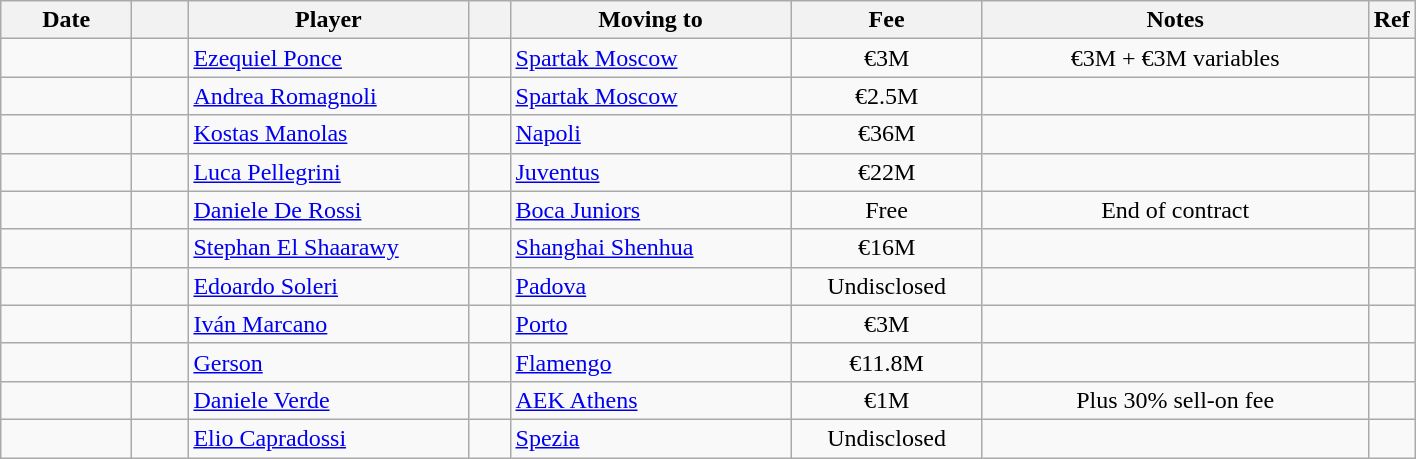<table class="wikitable sortable">
<tr>
<th style="width:80px;">Date</th>
<th style="width:30px;"></th>
<th style="width:180px;">Player</th>
<th style="width:20px;"></th>
<th style="width:180px;">Moving to</th>
<th style="width:120px;" class="unsortable">Fee</th>
<th style="width:250px;" class="unsortable">Notes</th>
<th style="width:20px;">Ref</th>
</tr>
<tr>
<td></td>
<td align=center></td>
<td> <a href='#'>Ezequiel Ponce</a></td>
<td align=center></td>
<td> <a href='#'>Spartak Moscow</a></td>
<td align=center>€3M</td>
<td align=center>€3M + €3M variables</td>
<td></td>
</tr>
<tr>
<td></td>
<td align=center></td>
<td> <a href='#'>Andrea Romagnoli</a></td>
<td align=center></td>
<td> <a href='#'>Spartak Moscow</a></td>
<td align=center>€2.5M</td>
<td align=center></td>
<td></td>
</tr>
<tr>
<td></td>
<td align=center></td>
<td> <a href='#'>Kostas Manolas</a></td>
<td align=center></td>
<td> <a href='#'>Napoli</a></td>
<td align=center>€36M</td>
<td align=center></td>
<td></td>
</tr>
<tr>
<td></td>
<td align=center></td>
<td> <a href='#'>Luca Pellegrini</a></td>
<td align=center></td>
<td> <a href='#'>Juventus</a></td>
<td align=center>€22M</td>
<td align=center></td>
<td></td>
</tr>
<tr>
<td></td>
<td align=center></td>
<td> <a href='#'>Daniele De Rossi</a></td>
<td align=center></td>
<td> <a href='#'>Boca Juniors</a></td>
<td align=center>Free</td>
<td align=center>End of contract</td>
<td></td>
</tr>
<tr>
<td></td>
<td align=center></td>
<td> <a href='#'>Stephan El Shaarawy</a></td>
<td align=center></td>
<td> <a href='#'>Shanghai Shenhua</a></td>
<td align=center>€16M</td>
<td align=center></td>
<td></td>
</tr>
<tr>
<td></td>
<td align=center></td>
<td> <a href='#'>Edoardo Soleri</a></td>
<td align=center></td>
<td> <a href='#'>Padova</a></td>
<td align=center>Undisclosed</td>
<td align=center></td>
<td></td>
</tr>
<tr>
<td></td>
<td align=center></td>
<td> <a href='#'>Iván Marcano</a></td>
<td align=center></td>
<td> <a href='#'>Porto</a></td>
<td align=center>€3M</td>
<td align=center></td>
<td></td>
</tr>
<tr>
<td></td>
<td align=center></td>
<td> <a href='#'>Gerson</a></td>
<td align=center></td>
<td> <a href='#'>Flamengo</a></td>
<td align=center>€11.8M</td>
<td align=center></td>
<td></td>
</tr>
<tr>
<td></td>
<td align=center></td>
<td> <a href='#'>Daniele Verde</a></td>
<td align=center></td>
<td> <a href='#'>AEK Athens</a></td>
<td align=center>€1M</td>
<td align=center>Plus 30% sell-on fee</td>
<td></td>
</tr>
<tr>
<td></td>
<td align=center></td>
<td> <a href='#'>Elio Capradossi</a></td>
<td align=center></td>
<td> <a href='#'>Spezia</a></td>
<td align=center>Undisclosed</td>
<td align=center></td>
<td></td>
</tr>
</table>
